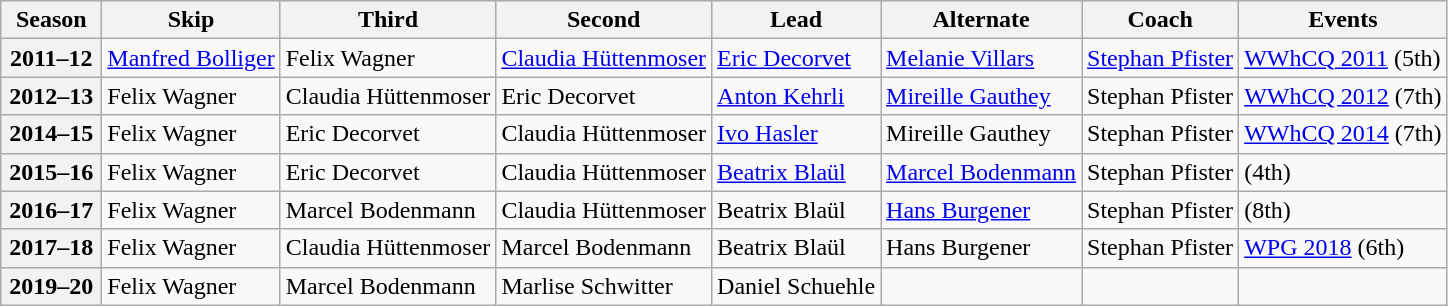<table class="wikitable">
<tr>
<th scope="col" width=60>Season</th>
<th scope="col">Skip</th>
<th scope="col">Third</th>
<th scope="col">Second</th>
<th scope="col">Lead</th>
<th scope="col">Alternate</th>
<th scope="col">Coach</th>
<th scope="col">Events</th>
</tr>
<tr>
<th scope="row">2011–12</th>
<td><a href='#'>Manfred Bolliger</a></td>
<td>Felix Wagner</td>
<td><a href='#'>Claudia Hüttenmoser</a></td>
<td><a href='#'>Eric Decorvet</a></td>
<td><a href='#'>Melanie Villars</a></td>
<td><a href='#'>Stephan Pfister</a></td>
<td><a href='#'>WWhCQ 2011</a> (5th)</td>
</tr>
<tr>
<th scope="row">2012–13</th>
<td>Felix Wagner</td>
<td>Claudia Hüttenmoser</td>
<td>Eric Decorvet</td>
<td><a href='#'>Anton Kehrli</a></td>
<td><a href='#'>Mireille Gauthey</a></td>
<td>Stephan Pfister</td>
<td><a href='#'>WWhCQ 2012</a> (7th)</td>
</tr>
<tr>
<th scope="row">2014–15</th>
<td>Felix Wagner</td>
<td>Eric Decorvet</td>
<td>Claudia Hüttenmoser</td>
<td><a href='#'>Ivo Hasler</a></td>
<td>Mireille Gauthey</td>
<td>Stephan Pfister</td>
<td><a href='#'>WWhCQ 2014</a> (7th)</td>
</tr>
<tr>
<th scope="row">2015–16</th>
<td>Felix Wagner</td>
<td>Eric Decorvet</td>
<td>Claudia Hüttenmoser</td>
<td><a href='#'>Beatrix Blaül</a></td>
<td><a href='#'>Marcel Bodenmann</a></td>
<td>Stephan Pfister</td>
<td> (4th)</td>
</tr>
<tr>
<th scope="row">2016–17</th>
<td>Felix Wagner</td>
<td>Marcel Bodenmann</td>
<td>Claudia Hüttenmoser</td>
<td>Beatrix Blaül</td>
<td><a href='#'>Hans Burgener</a></td>
<td>Stephan Pfister</td>
<td> (8th)</td>
</tr>
<tr>
<th scope="row">2017–18</th>
<td>Felix Wagner</td>
<td>Claudia Hüttenmoser</td>
<td>Marcel Bodenmann</td>
<td>Beatrix Blaül</td>
<td>Hans Burgener</td>
<td>Stephan Pfister</td>
<td><a href='#'>WPG 2018</a> (6th)</td>
</tr>
<tr>
<th scope="row">2019–20</th>
<td>Felix Wagner</td>
<td>Marcel Bodenmann</td>
<td>Marlise Schwitter</td>
<td>Daniel Schuehle</td>
<td></td>
<td></td>
<td></td>
</tr>
</table>
